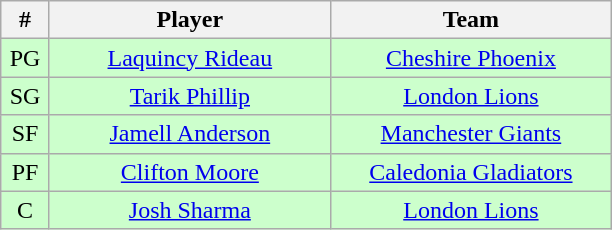<table class="wikitable" style="text-align:center">
<tr>
<th width=25>#</th>
<th width=180>Player</th>
<th width=180>Team</th>
</tr>
<tr style="background:#cfc;">
<td align=middle>PG</td>
<td><a href='#'>Laquincy Rideau</a></td>
<td><a href='#'>Cheshire Phoenix </a></td>
</tr>
<tr style="background:#cfc;">
<td align=middle>SG</td>
<td><a href='#'>Tarik Phillip</a></td>
<td><a href='#'>London Lions</a></td>
</tr>
<tr style="background:#cfc;">
<td align=middle>SF</td>
<td><a href='#'>Jamell Anderson</a></td>
<td><a href='#'>Manchester Giants</a></td>
</tr>
<tr style="background:#cfc;">
<td align=middle>PF</td>
<td><a href='#'>Clifton Moore</a></td>
<td><a href='#'>Caledonia Gladiators</a></td>
</tr>
<tr style="background:#cfc;">
<td align=middle>C</td>
<td><a href='#'>Josh Sharma</a></td>
<td><a href='#'>London Lions</a></td>
</tr>
</table>
